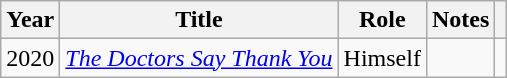<table class="wikitable sortable">
<tr>
<th>Year</th>
<th>Title</th>
<th>Role</th>
<th>Notes</th>
<th class="unsortable"></th>
</tr>
<tr>
<td>2020</td>
<td><em><a href='#'>The Doctors Say Thank You</a></em></td>
<td>Himself</td>
<td></td>
<td></td>
</tr>
</table>
